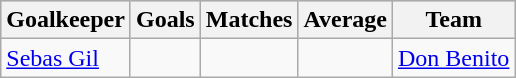<table class="wikitable sortable" class="wikitable">
<tr style="background:#ccc; text-align:center;">
<th>Goalkeeper</th>
<th>Goals</th>
<th>Matches</th>
<th>Average</th>
<th>Team</th>
</tr>
<tr>
<td> <a href='#'>Sebas Gil</a></td>
<td></td>
<td></td>
<td></td>
<td><a href='#'>Don Benito</a></td>
</tr>
</table>
